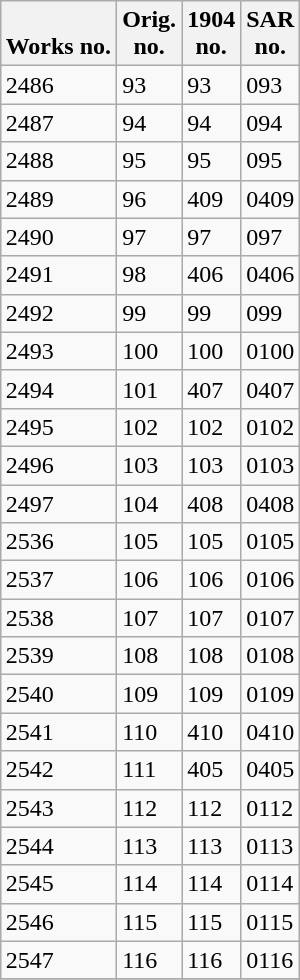<table class="wikitable collapsible collapsed sortable" style="margin:0.5em auto; font-size:100%;">
<tr>
<th><br>Works no.</th>
<th>Orig.<br>no.</th>
<th>1904<br>no.</th>
<th>SAR<br>no.</th>
</tr>
<tr>
<td>2486</td>
<td>93</td>
<td>93</td>
<td>093</td>
</tr>
<tr>
<td>2487</td>
<td>94</td>
<td>94</td>
<td>094</td>
</tr>
<tr>
<td>2488</td>
<td>95</td>
<td>95</td>
<td>095</td>
</tr>
<tr>
<td>2489</td>
<td>96</td>
<td>409</td>
<td>0409</td>
</tr>
<tr>
<td>2490</td>
<td>97</td>
<td>97</td>
<td>097</td>
</tr>
<tr>
<td>2491</td>
<td>98</td>
<td>406</td>
<td>0406</td>
</tr>
<tr>
<td>2492</td>
<td>99</td>
<td>99</td>
<td>099</td>
</tr>
<tr>
<td>2493</td>
<td>100</td>
<td>100</td>
<td>0100</td>
</tr>
<tr>
<td>2494</td>
<td>101</td>
<td>407</td>
<td>0407</td>
</tr>
<tr>
<td>2495</td>
<td>102</td>
<td>102</td>
<td>0102</td>
</tr>
<tr>
<td>2496</td>
<td>103</td>
<td>103</td>
<td>0103</td>
</tr>
<tr>
<td>2497</td>
<td>104</td>
<td>408</td>
<td>0408</td>
</tr>
<tr>
<td>2536</td>
<td>105</td>
<td>105</td>
<td>0105</td>
</tr>
<tr>
<td>2537</td>
<td>106</td>
<td>106</td>
<td>0106</td>
</tr>
<tr>
<td>2538</td>
<td>107</td>
<td>107</td>
<td>0107</td>
</tr>
<tr>
<td>2539</td>
<td>108</td>
<td>108</td>
<td>0108</td>
</tr>
<tr>
<td>2540</td>
<td>109</td>
<td>109</td>
<td>0109</td>
</tr>
<tr>
<td>2541</td>
<td>110</td>
<td>410</td>
<td>0410</td>
</tr>
<tr>
<td>2542</td>
<td>111</td>
<td>405</td>
<td>0405</td>
</tr>
<tr>
<td>2543</td>
<td>112</td>
<td>112</td>
<td>0112</td>
</tr>
<tr>
<td>2544</td>
<td>113</td>
<td>113</td>
<td>0113</td>
</tr>
<tr>
<td>2545</td>
<td>114</td>
<td>114</td>
<td>0114</td>
</tr>
<tr>
<td>2546</td>
<td>115</td>
<td>115</td>
<td>0115</td>
</tr>
<tr>
<td>2547</td>
<td>116</td>
<td>116</td>
<td>0116</td>
</tr>
<tr>
</tr>
</table>
